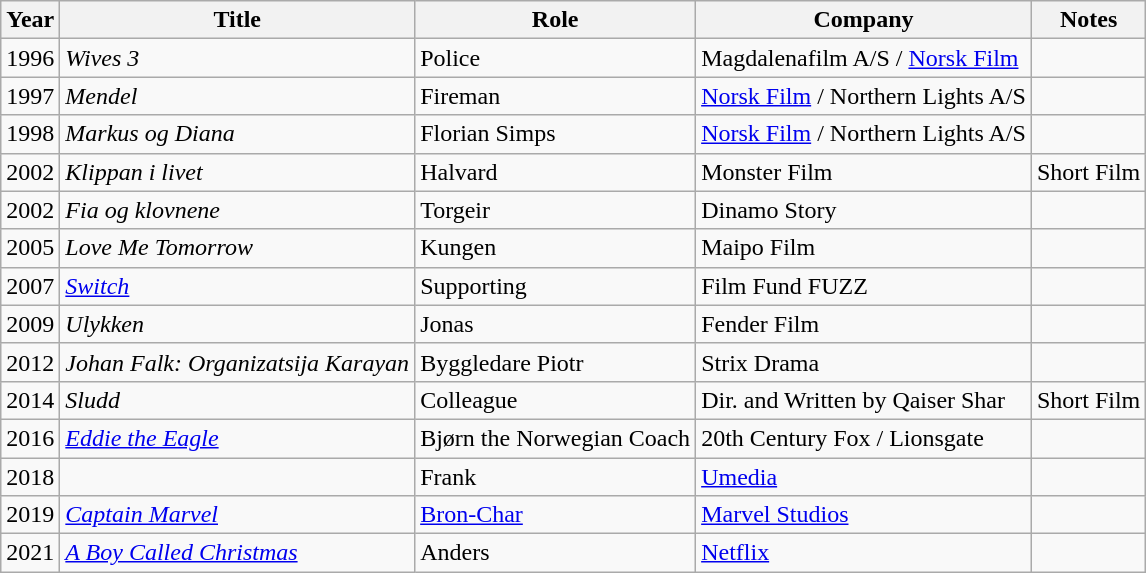<table class="wikitable">
<tr>
<th>Year</th>
<th>Title</th>
<th>Role</th>
<th>Company</th>
<th>Notes</th>
</tr>
<tr>
<td>1996</td>
<td><em>Wives 3</em></td>
<td>Police</td>
<td>Magdalenafilm A/S / <a href='#'>Norsk Film</a></td>
<td></td>
</tr>
<tr>
<td>1997</td>
<td><em>Mendel</em></td>
<td>Fireman</td>
<td><a href='#'>Norsk Film</a> / Northern Lights A/S</td>
<td></td>
</tr>
<tr>
<td>1998</td>
<td><em>Markus og Diana</em></td>
<td>Florian Simps</td>
<td><a href='#'>Norsk Film</a> / Northern Lights A/S</td>
<td></td>
</tr>
<tr>
<td>2002</td>
<td><em>Klippan i livet</em></td>
<td>Halvard</td>
<td>Monster Film</td>
<td>Short Film</td>
</tr>
<tr>
<td>2002</td>
<td><em>Fia og klovnene</em></td>
<td>Torgeir</td>
<td>Dinamo Story</td>
<td></td>
</tr>
<tr>
<td>2005</td>
<td><em>Love Me Tomorrow</em></td>
<td>Kungen</td>
<td>Maipo Film</td>
<td></td>
</tr>
<tr>
<td>2007</td>
<td><em><a href='#'>Switch</a></em></td>
<td>Supporting</td>
<td>Film Fund FUZZ</td>
<td></td>
</tr>
<tr>
<td>2009</td>
<td><em>Ulykken</em></td>
<td>Jonas</td>
<td>Fender Film</td>
<td></td>
</tr>
<tr>
<td>2012</td>
<td><em>Johan Falk: Organizatsija Karayan</em></td>
<td>Byggledare Piotr</td>
<td>Strix Drama</td>
<td></td>
</tr>
<tr>
<td>2014</td>
<td><em>Sludd</em></td>
<td>Colleague</td>
<td>Dir. and Written by Qaiser Shar</td>
<td>Short Film</td>
</tr>
<tr>
<td>2016</td>
<td><em><a href='#'>Eddie the Eagle</a></em></td>
<td>Bjørn the Norwegian Coach</td>
<td>20th Century Fox / Lionsgate</td>
<td></td>
</tr>
<tr>
<td>2018</td>
<td><em></em></td>
<td>Frank</td>
<td><a href='#'>Umedia</a></td>
<td></td>
</tr>
<tr>
<td>2019</td>
<td><em><a href='#'>Captain Marvel</a></em></td>
<td><a href='#'>Bron-Char</a></td>
<td><a href='#'>Marvel Studios</a></td>
<td></td>
</tr>
<tr>
<td>2021</td>
<td><em><a href='#'>A Boy Called Christmas</a></em></td>
<td>Anders</td>
<td><a href='#'>Netflix</a></td>
<td></td>
</tr>
</table>
